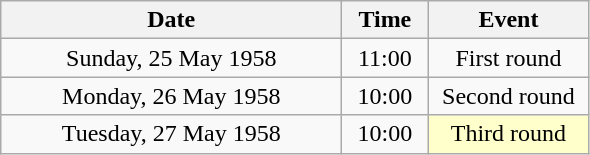<table class = "wikitable" style="text-align:center;">
<tr>
<th width=220>Date</th>
<th width=50>Time</th>
<th width=100>Event</th>
</tr>
<tr>
<td>Sunday, 25 May 1958</td>
<td>11:00</td>
<td>First round</td>
</tr>
<tr>
<td>Monday, 26 May 1958</td>
<td>10:00</td>
<td>Second round</td>
</tr>
<tr>
<td>Tuesday, 27 May 1958</td>
<td>10:00</td>
<td bgcolor=ffffcc>Third round</td>
</tr>
</table>
